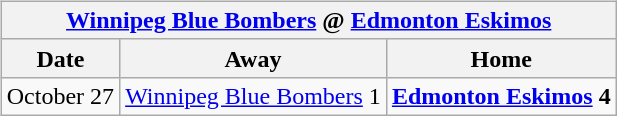<table cellspacing="10">
<tr>
<td valign="top"><br><table class="wikitable">
<tr>
<th colspan="4"><a href='#'>Winnipeg Blue Bombers</a> @ <a href='#'>Edmonton Eskimos</a></th>
</tr>
<tr>
<th>Date</th>
<th>Away</th>
<th>Home</th>
</tr>
<tr>
<td>October 27</td>
<td><a href='#'>Winnipeg Blue Bombers</a> 1</td>
<td><strong><a href='#'>Edmonton Eskimos</a> 4</strong></td>
</tr>
</table>
</td>
</tr>
</table>
